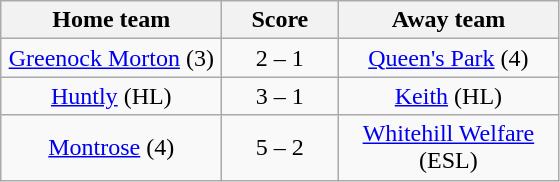<table class="wikitable" style="text-align: center">
<tr>
<th width=140>Home team</th>
<th width=70>Score</th>
<th width=140>Away team</th>
</tr>
<tr>
<td><a href='#'>Greenock Morton</a> (3)</td>
<td>2 – 1</td>
<td><a href='#'>Queen's Park</a> (4)</td>
</tr>
<tr>
<td><a href='#'>Huntly</a> (HL)</td>
<td>3 – 1</td>
<td><a href='#'>Keith</a> (HL)</td>
</tr>
<tr>
<td><a href='#'>Montrose</a> (4)</td>
<td>5 – 2</td>
<td><a href='#'>Whitehill Welfare</a> (ESL)</td>
</tr>
</table>
